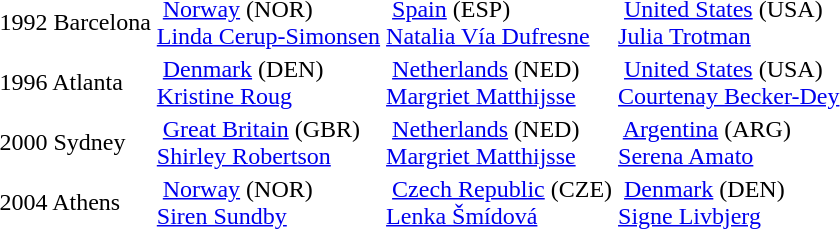<table>
<tr>
<td style="align:center;">1992 Barcelona <br></td>
<td style="vertical-align:top;"> <a href='#'>Norway</a> <span>(NOR)</span><br><a href='#'>Linda Cerup-Simonsen</a></td>
<td style="vertical-align:top;"> <a href='#'>Spain</a> <span>(ESP)</span><br><a href='#'>Natalia Vía Dufresne</a></td>
<td style="vertical-align:top;"> <a href='#'>United States</a> <span>(USA)</span><br><a href='#'>Julia Trotman</a></td>
</tr>
<tr>
<td style="align:center;">1996 Atlanta <br></td>
<td style="vertical-align:top;"> <a href='#'>Denmark</a> <span>(DEN)</span><br><a href='#'>Kristine Roug</a></td>
<td style="vertical-align:top;"> <a href='#'>Netherlands</a> <span>(NED)</span><br><a href='#'>Margriet Matthijsse</a></td>
<td style="vertical-align:top;"> <a href='#'>United States</a> <span>(USA)</span><br><a href='#'>Courtenay Becker-Dey</a></td>
</tr>
<tr>
<td style="align:center;">2000 Sydney <br></td>
<td style="vertical-align:top;"> <a href='#'>Great Britain</a> <span>(GBR)</span><br><a href='#'>Shirley Robertson</a></td>
<td style="vertical-align:top;"> <a href='#'>Netherlands</a> <span>(NED)</span><br><a href='#'>Margriet Matthijsse</a></td>
<td style="vertical-align:top;"> <a href='#'>Argentina</a> <span>(ARG)</span><br><a href='#'>Serena Amato</a></td>
</tr>
<tr>
<td style="align:center;">2004 Athens <br></td>
<td style="vertical-align:top;"> <a href='#'>Norway</a> <span>(NOR)</span><br><a href='#'>Siren Sundby</a></td>
<td style="vertical-align:top;"> <a href='#'>Czech Republic</a> <span>(CZE)</span><br><a href='#'>Lenka Šmídová</a></td>
<td style="vertical-align:top;"> <a href='#'>Denmark</a> <span>(DEN)</span><br><a href='#'>Signe Livbjerg</a></td>
</tr>
</table>
